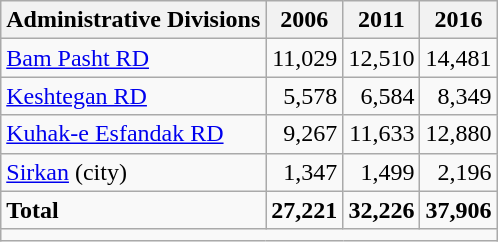<table class="wikitable">
<tr>
<th>Administrative Divisions</th>
<th>2006</th>
<th>2011</th>
<th>2016</th>
</tr>
<tr>
<td><a href='#'>Bam Pasht RD</a></td>
<td style="text-align: right;">11,029</td>
<td style="text-align: right;">12,510</td>
<td style="text-align: right;">14,481</td>
</tr>
<tr>
<td><a href='#'>Keshtegan RD</a></td>
<td style="text-align: right;">5,578</td>
<td style="text-align: right;">6,584</td>
<td style="text-align: right;">8,349</td>
</tr>
<tr>
<td><a href='#'>Kuhak-e Esfandak RD</a></td>
<td style="text-align: right;">9,267</td>
<td style="text-align: right;">11,633</td>
<td style="text-align: right;">12,880</td>
</tr>
<tr>
<td><a href='#'>Sirkan</a> (city)</td>
<td style="text-align: right;">1,347</td>
<td style="text-align: right;">1,499</td>
<td style="text-align: right;">2,196</td>
</tr>
<tr>
<td><strong>Total</strong></td>
<td style="text-align: right;"><strong>27,221</strong></td>
<td style="text-align: right;"><strong>32,226</strong></td>
<td style="text-align: right;"><strong>37,906</strong></td>
</tr>
<tr>
<td colspan=4></td>
</tr>
</table>
